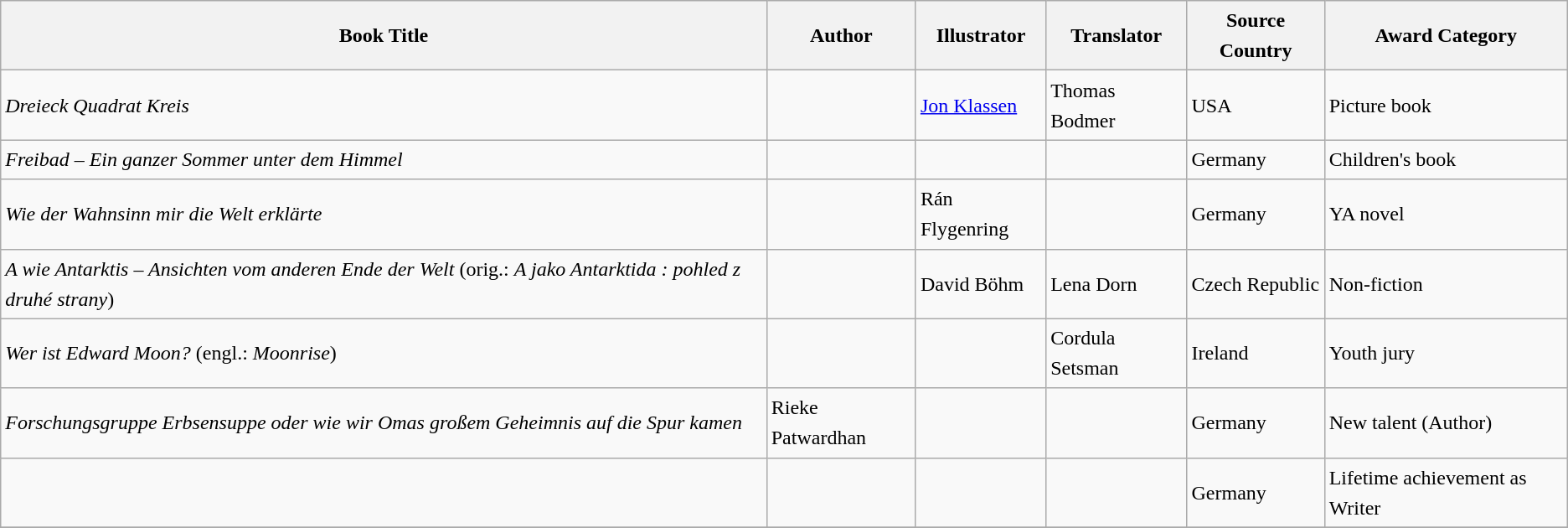<table class="wikitable sortable mw-collapsible" style="font-size:1.00em; line-height:1.5em;">
<tr>
<th scope="col">Book Title</th>
<th scope="col">Author</th>
<th scope="col">Illustrator</th>
<th scope="col">Translator</th>
<th scope="col">Source Country</th>
<th scope="col">Award Category</th>
</tr>
<tr>
<td><em>Dreieck Quadrat Kreis</em></td>
<td></td>
<td><a href='#'>Jon Klassen</a></td>
<td>Thomas Bodmer</td>
<td>USA</td>
<td>Picture book</td>
</tr>
<tr>
<td><em>Freibad – Ein ganzer Sommer unter dem Himmel</em></td>
<td></td>
<td></td>
<td></td>
<td>Germany</td>
<td>Children's book</td>
</tr>
<tr>
<td><em>Wie der Wahnsinn mir die Welt erklärte</em></td>
<td></td>
<td>Rán Flygenring</td>
<td></td>
<td>Germany</td>
<td>YA novel</td>
</tr>
<tr>
<td><em>A wie Antarktis – Ansichten vom anderen Ende der Welt</em> (orig.: <em>A jako Antarktida : pohled z druhé strany</em>)</td>
<td></td>
<td>David Böhm</td>
<td>Lena Dorn</td>
<td>Czech Republic</td>
<td>Non-fiction</td>
</tr>
<tr>
<td><em>Wer ist Edward Moon?</em> (engl.: <em>Moonrise</em>)</td>
<td></td>
<td></td>
<td>Cordula Setsman</td>
<td>Ireland</td>
<td>Youth jury</td>
</tr>
<tr>
<td><em>Forschungsgruppe Erbsensuppe oder wie wir Omas großem Geheimnis auf die Spur kamen</em></td>
<td>Rieke Patwardhan</td>
<td></td>
<td></td>
<td>Germany</td>
<td>New talent (Author)</td>
</tr>
<tr>
<td></td>
<td></td>
<td></td>
<td></td>
<td>Germany</td>
<td>Lifetime achievement as Writer</td>
</tr>
<tr>
</tr>
</table>
